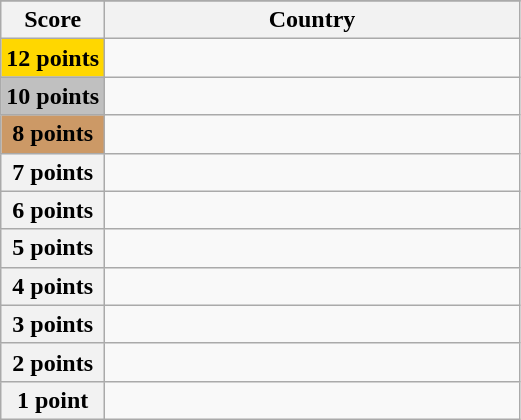<table class="wikitable">
<tr>
</tr>
<tr>
<th scope="col" width="20%">Score</th>
<th scope="col">Country</th>
</tr>
<tr>
<th scope="row" style="background:gold">12 points</th>
<td></td>
</tr>
<tr>
<th scope="row" style="background:silver">10 points</th>
<td></td>
</tr>
<tr>
<th scope="row" style="background:#CC9966">8 points</th>
<td></td>
</tr>
<tr>
<th scope="row">7 points</th>
<td></td>
</tr>
<tr>
<th scope="row">6 points</th>
<td></td>
</tr>
<tr>
<th scope="row">5 points</th>
<td></td>
</tr>
<tr>
<th scope="row">4 points</th>
<td></td>
</tr>
<tr>
<th scope="row">3 points</th>
<td></td>
</tr>
<tr>
<th scope="row">2 points</th>
<td></td>
</tr>
<tr>
<th scope="row">1 point</th>
<td></td>
</tr>
</table>
